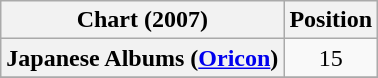<table class="wikitable plainrowheaders">
<tr>
<th>Chart (2007)</th>
<th>Position</th>
</tr>
<tr>
<th scope="row">Japanese Albums (<a href='#'>Oricon</a>)</th>
<td style="text-align:center;">15</td>
</tr>
<tr>
</tr>
</table>
